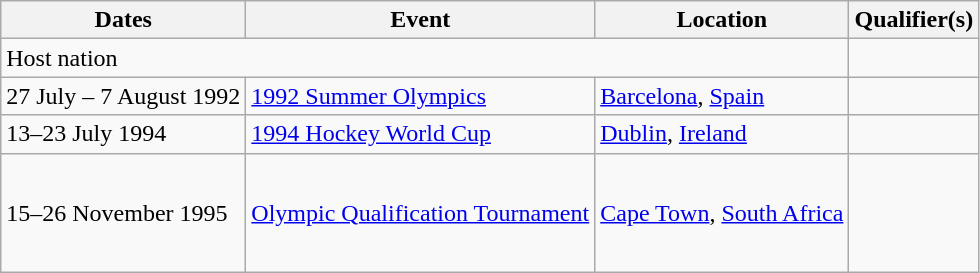<table class=wikitable>
<tr>
<th>Dates</th>
<th>Event</th>
<th>Location</th>
<th>Qualifier(s)</th>
</tr>
<tr>
<td colspan=3>Host nation</td>
<td></td>
</tr>
<tr>
<td>27 July – 7 August 1992</td>
<td><a href='#'>1992 Summer Olympics</a></td>
<td> <a href='#'>Barcelona</a>, <a href='#'>Spain</a></td>
<td></td>
</tr>
<tr>
<td>13–23 July 1994</td>
<td><a href='#'>1994 Hockey World Cup</a></td>
<td> <a href='#'>Dublin</a>, <a href='#'>Ireland</a></td>
<td></td>
</tr>
<tr>
<td>15–26 November 1995</td>
<td><a href='#'>Olympic Qualification Tournament</a></td>
<td> <a href='#'>Cape Town</a>, <a href='#'>South Africa</a></td>
<td><br><br><br><br></td>
</tr>
</table>
